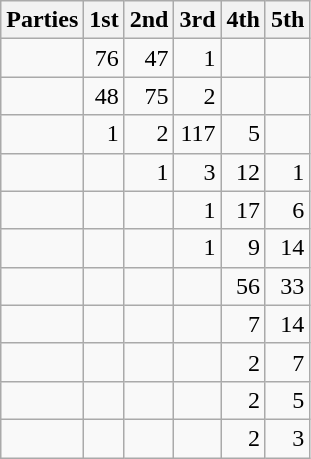<table class="wikitable" style="text-align:right;">
<tr>
<th style="text-align:left;">Parties</th>
<th>1st</th>
<th>2nd</th>
<th>3rd</th>
<th>4th</th>
<th>5th</th>
</tr>
<tr>
<td style="text-align:left;"></td>
<td>76</td>
<td>47</td>
<td>1</td>
<td></td>
<td></td>
</tr>
<tr>
<td style="text-align:left;"></td>
<td>48</td>
<td>75</td>
<td>2</td>
<td></td>
<td></td>
</tr>
<tr>
<td style="text-align:left;"></td>
<td>1</td>
<td>2</td>
<td>117</td>
<td>5</td>
<td></td>
</tr>
<tr>
<td style="text-align:left;"></td>
<td></td>
<td>1</td>
<td>3</td>
<td>12</td>
<td>1</td>
</tr>
<tr>
<td style="text-align:left;"></td>
<td></td>
<td></td>
<td>1</td>
<td>17</td>
<td>6</td>
</tr>
<tr>
<td style="text-align:left;"></td>
<td></td>
<td></td>
<td>1</td>
<td>9</td>
<td>14</td>
</tr>
<tr>
<td style="text-align:left;"></td>
<td></td>
<td></td>
<td></td>
<td>56</td>
<td>33</td>
</tr>
<tr>
<td style="text-align:left;"></td>
<td></td>
<td></td>
<td></td>
<td>7</td>
<td>14</td>
</tr>
<tr>
<td style="text-align:left;"></td>
<td></td>
<td></td>
<td></td>
<td>2</td>
<td>7</td>
</tr>
<tr>
<td style="text-align:left;"></td>
<td></td>
<td></td>
<td></td>
<td>2</td>
<td>5</td>
</tr>
<tr>
<td style="text-align:left;"></td>
<td></td>
<td></td>
<td></td>
<td>2</td>
<td>3</td>
</tr>
</table>
